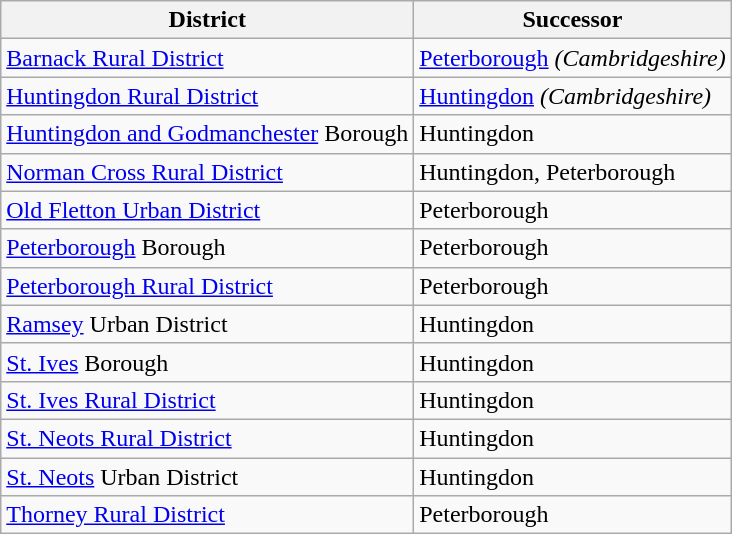<table class="wikitable">
<tr>
<th>District</th>
<th>Successor</th>
</tr>
<tr>
<td><a href='#'>Barnack Rural District</a></td>
<td><a href='#'>Peterborough</a> <em>(Cambridgeshire)</em></td>
</tr>
<tr>
<td><a href='#'>Huntingdon Rural District</a></td>
<td><a href='#'>Huntingdon</a> <em>(Cambridgeshire)</em></td>
</tr>
<tr>
<td><a href='#'>Huntingdon and Godmanchester</a> Borough</td>
<td>Huntingdon</td>
</tr>
<tr>
<td><a href='#'>Norman Cross Rural District</a></td>
<td>Huntingdon, Peterborough</td>
</tr>
<tr>
<td><a href='#'>Old Fletton Urban District</a></td>
<td>Peterborough</td>
</tr>
<tr>
<td><a href='#'>Peterborough</a> Borough</td>
<td>Peterborough</td>
</tr>
<tr>
<td><a href='#'>Peterborough Rural District</a></td>
<td>Peterborough</td>
</tr>
<tr>
<td><a href='#'>Ramsey</a> Urban District</td>
<td>Huntingdon</td>
</tr>
<tr>
<td><a href='#'>St. Ives</a> Borough</td>
<td>Huntingdon</td>
</tr>
<tr>
<td><a href='#'>St. Ives Rural District</a></td>
<td>Huntingdon</td>
</tr>
<tr>
<td><a href='#'>St. Neots Rural District</a></td>
<td>Huntingdon</td>
</tr>
<tr>
<td><a href='#'>St. Neots</a> Urban District</td>
<td>Huntingdon</td>
</tr>
<tr>
<td><a href='#'>Thorney Rural District</a></td>
<td>Peterborough</td>
</tr>
</table>
